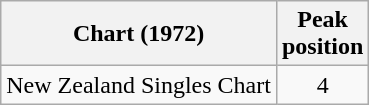<table class="wikitable">
<tr>
<th>Chart (1972)</th>
<th>Peak<br>position</th>
</tr>
<tr>
<td>New Zealand Singles Chart</td>
<td style="text-align:center;">4</td>
</tr>
</table>
